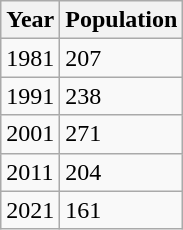<table class=wikitable>
<tr>
<th>Year</th>
<th>Population</th>
</tr>
<tr>
<td>1981</td>
<td>207</td>
</tr>
<tr>
<td>1991</td>
<td>238</td>
</tr>
<tr>
<td>2001</td>
<td>271</td>
</tr>
<tr>
<td>2011</td>
<td>204</td>
</tr>
<tr>
<td>2021</td>
<td>161</td>
</tr>
</table>
